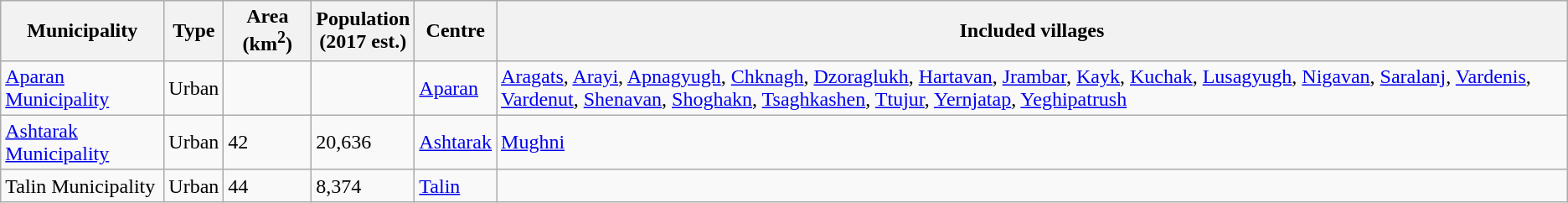<table class="wikitable sortable">
<tr>
<th>Municipality</th>
<th>Type</th>
<th>Area (km<sup>2</sup>)</th>
<th>Population<br>(2017 est.)</th>
<th>Centre</th>
<th>Included villages</th>
</tr>
<tr>
<td><a href='#'>Aparan Municipality</a></td>
<td>Urban</td>
<td></td>
<td></td>
<td><a href='#'>Aparan</a></td>
<td><a href='#'>Aragats</a>, <a href='#'>Arayi</a>, <a href='#'>Apnagyugh</a>, <a href='#'>Chknagh</a>, <a href='#'>Dzoraglukh</a>, <a href='#'>Hartavan</a>, <a href='#'>Jrambar</a>, <a href='#'>Kayk</a>, <a href='#'>Kuchak</a>, <a href='#'>Lusagyugh</a>, <a href='#'>Nigavan</a>, <a href='#'>Saralanj</a>, <a href='#'>Vardenis</a>, <a href='#'>Vardenut</a>, <a href='#'>Shenavan</a>, <a href='#'>Shoghakn</a>, <a href='#'>Tsaghkashen</a>, <a href='#'>Ttujur</a>, <a href='#'>Yernjatap</a>, <a href='#'>Yeghipatrush</a></td>
</tr>
<tr>
<td><a href='#'>Ashtarak Municipality</a></td>
<td>Urban</td>
<td>42</td>
<td>20,636</td>
<td><a href='#'>Ashtarak</a></td>
<td><a href='#'>Mughni</a></td>
</tr>
<tr>
<td>Talin Municipality</td>
<td>Urban</td>
<td>44</td>
<td>8,374</td>
<td><a href='#'>Talin</a></td>
<td></td>
</tr>
</table>
